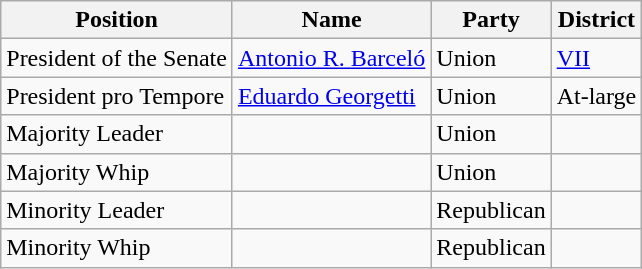<table class="wikitable sortable">
<tr>
<th>Position</th>
<th>Name</th>
<th>Party</th>
<th>District</th>
</tr>
<tr>
<td>President of the Senate</td>
<td><a href='#'>Antonio R. Barceló</a></td>
<td>Union</td>
<td><a href='#'>VII</a></td>
</tr>
<tr>
<td>President pro Tempore</td>
<td><a href='#'>Eduardo Georgetti</a></td>
<td>Union</td>
<td>At-large</td>
</tr>
<tr>
<td>Majority Leader</td>
<td></td>
<td>Union</td>
<td></td>
</tr>
<tr>
<td>Majority Whip</td>
<td></td>
<td>Union</td>
<td></td>
</tr>
<tr>
<td>Minority Leader</td>
<td></td>
<td>Republican</td>
<td></td>
</tr>
<tr>
<td>Minority Whip</td>
<td></td>
<td>Republican</td>
<td></td>
</tr>
</table>
